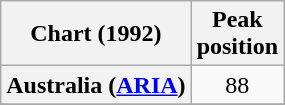<table class="wikitable sortable plainrowheaders" style="text-align:center">
<tr>
<th>Chart (1992)</th>
<th>Peak<br>position</th>
</tr>
<tr>
<th scope="row">Australia (<a href='#'>ARIA</a>)</th>
<td>88</td>
</tr>
<tr>
</tr>
<tr>
</tr>
</table>
